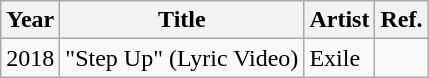<table class="wikitable">
<tr>
<th>Year</th>
<th>Title</th>
<th>Artist</th>
<th>Ref.</th>
</tr>
<tr>
<td>2018</td>
<td>"Step Up" (Lyric Video)</td>
<td>Exile</td>
<td></td>
</tr>
</table>
